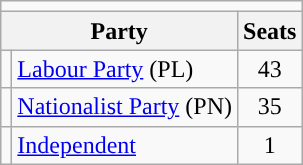<table class="wikitable" style="text-align:right">
<tr>
<td colspan="7"></td>
</tr>
<tr>
<th colspan="2">Party</th>
<th>Seats</th>
</tr>
<tr>
<td></td>
<td align="left"><a href='#'>Labour Party</a> (PL)</td>
<td align="center">43</td>
</tr>
<tr>
<td></td>
<td align="left"><a href='#'>Nationalist Party</a> (PN)</td>
<td align="center">35</td>
</tr>
<tr>
<td></td>
<td align="left"><a href='#'>Independent</a></td>
<td align="center">1</td>
</tr>
</table>
